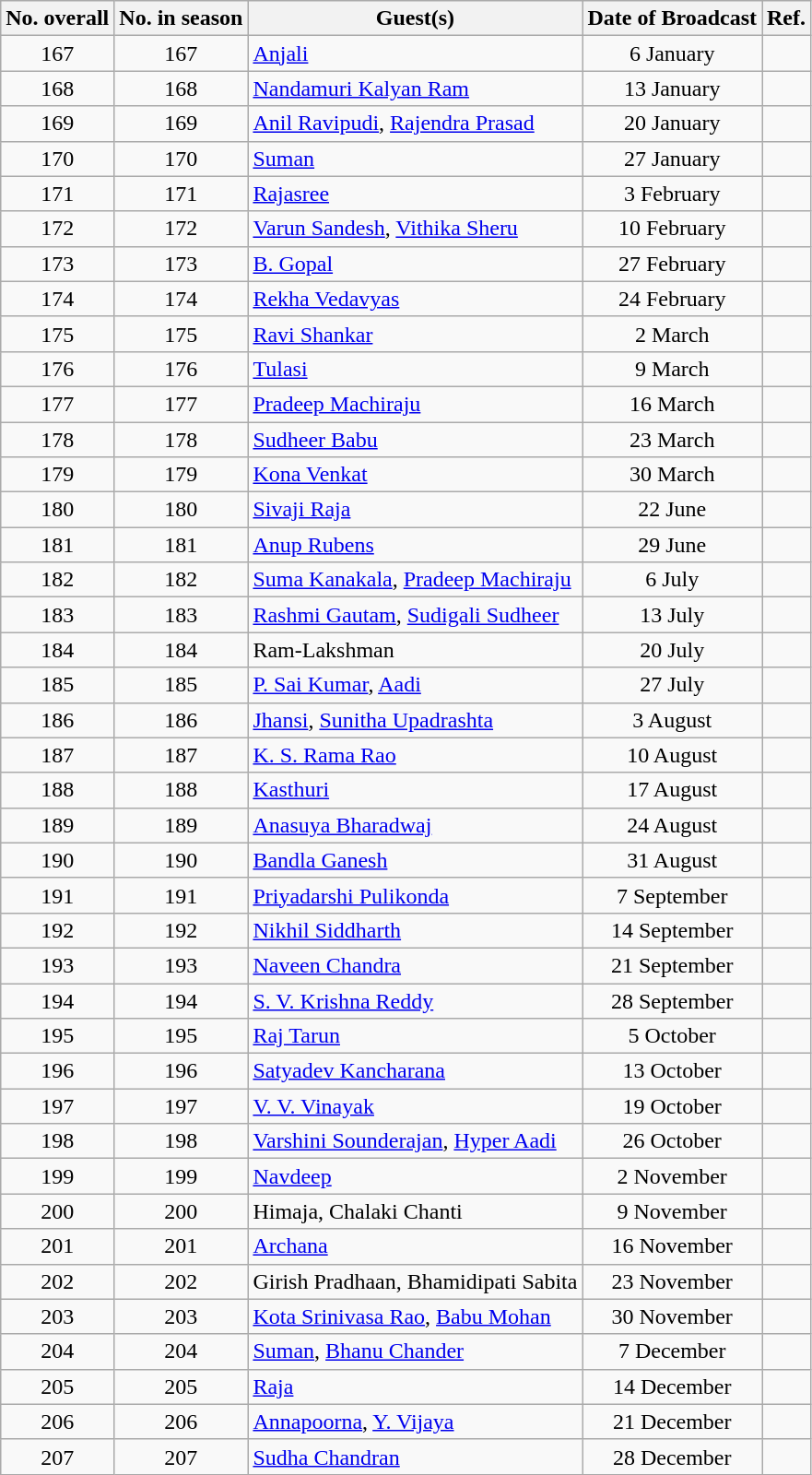<table class="wikitable sortable">
<tr>
<th>No. overall</th>
<th>No. in season</th>
<th>Guest(s)</th>
<th>Date of Broadcast</th>
<th>Ref.</th>
</tr>
<tr>
<td style="text-align:center;">167</td>
<td style="text-align:center;">167</td>
<td><a href='#'>Anjali</a></td>
<td style="text-align:center;">6 January</td>
<td></td>
</tr>
<tr>
<td style="text-align:center;">168</td>
<td style="text-align:center;">168</td>
<td><a href='#'>Nandamuri Kalyan Ram</a></td>
<td style="text-align:center;">13 January</td>
<td></td>
</tr>
<tr>
<td style="text-align:center;">169</td>
<td style="text-align:center;">169</td>
<td><a href='#'>Anil Ravipudi</a>, <a href='#'>Rajendra Prasad</a></td>
<td style="text-align:center;">20 January</td>
<td></td>
</tr>
<tr>
<td style="text-align:center;">170</td>
<td style="text-align:center;">170</td>
<td><a href='#'>Suman</a></td>
<td style="text-align:center;">27 January</td>
<td></td>
</tr>
<tr>
<td style="text-align:center;">171</td>
<td style="text-align:center;">171</td>
<td><a href='#'>Rajasree</a></td>
<td style="text-align:center;">3 February</td>
<td></td>
</tr>
<tr>
<td style="text-align:center;">172</td>
<td style="text-align:center;">172</td>
<td><a href='#'>Varun Sandesh</a>, <a href='#'>Vithika Sheru</a></td>
<td style="text-align:center;">10 February</td>
<td></td>
</tr>
<tr>
<td style="text-align:center;">173</td>
<td style="text-align:center;">173</td>
<td><a href='#'>B. Gopal</a></td>
<td style="text-align:center;">27 February</td>
<td></td>
</tr>
<tr>
<td style="text-align:center;">174</td>
<td style="text-align:center;">174</td>
<td><a href='#'>Rekha Vedavyas</a></td>
<td style="text-align:center;">24 February</td>
<td></td>
</tr>
<tr>
<td style="text-align:center;">175</td>
<td style="text-align:center;">175</td>
<td><a href='#'>Ravi Shankar</a></td>
<td style="text-align:center;">2 March</td>
<td></td>
</tr>
<tr>
<td style="text-align:center;">176</td>
<td style="text-align:center;">176</td>
<td><a href='#'>Tulasi</a></td>
<td style="text-align:center;">9 March</td>
<td></td>
</tr>
<tr>
<td style="text-align:center;">177</td>
<td style="text-align:center;">177</td>
<td><a href='#'>Pradeep Machiraju</a></td>
<td style="text-align:center;">16 March</td>
<td></td>
</tr>
<tr>
<td style="text-align:center;">178</td>
<td style="text-align:center;">178</td>
<td><a href='#'>Sudheer Babu</a></td>
<td style="text-align:center;">23 March</td>
<td></td>
</tr>
<tr>
<td style="text-align:center;">179</td>
<td style="text-align:center;">179</td>
<td><a href='#'>Kona Venkat</a></td>
<td style="text-align:center;">30 March</td>
<td></td>
</tr>
<tr>
<td style="text-align:center;">180</td>
<td style="text-align:center;">180</td>
<td><a href='#'>Sivaji Raja</a></td>
<td style="text-align:center;">22 June</td>
<td></td>
</tr>
<tr>
<td style="text-align:center;">181</td>
<td style="text-align:center;">181</td>
<td><a href='#'>Anup Rubens</a></td>
<td style="text-align:center;">29 June</td>
<td></td>
</tr>
<tr>
<td style="text-align:center;">182</td>
<td style="text-align:center;">182</td>
<td><a href='#'>Suma Kanakala</a>, <a href='#'>Pradeep Machiraju</a></td>
<td style="text-align:center;">6 July</td>
<td></td>
</tr>
<tr>
<td style="text-align:center;">183</td>
<td style="text-align:center;">183</td>
<td><a href='#'>Rashmi Gautam</a>, <a href='#'>Sudigali Sudheer</a></td>
<td style="text-align:center;">13 July</td>
<td></td>
</tr>
<tr>
<td style="text-align:center;">184</td>
<td style="text-align:center;">184</td>
<td>Ram-Lakshman</td>
<td style="text-align:center;">20 July</td>
<td></td>
</tr>
<tr>
<td style="text-align:center;">185</td>
<td style="text-align:center;">185</td>
<td><a href='#'>P. Sai Kumar</a>, <a href='#'>Aadi</a></td>
<td style="text-align:center;">27 July</td>
<td></td>
</tr>
<tr>
<td style="text-align:center;">186</td>
<td style="text-align:center;">186</td>
<td><a href='#'>Jhansi</a>, <a href='#'>Sunitha Upadrashta</a></td>
<td style="text-align:center;">3 August</td>
<td></td>
</tr>
<tr>
<td style="text-align:center;">187</td>
<td style="text-align:center;">187</td>
<td><a href='#'>K. S. Rama Rao</a></td>
<td style="text-align:center;">10 August</td>
<td></td>
</tr>
<tr>
<td style="text-align:center;">188</td>
<td style="text-align:center;">188</td>
<td><a href='#'>Kasthuri</a></td>
<td style="text-align:center;">17 August</td>
<td></td>
</tr>
<tr>
<td style="text-align:center;">189</td>
<td style="text-align:center;">189</td>
<td><a href='#'>Anasuya Bharadwaj</a></td>
<td style="text-align:center;">24 August</td>
<td></td>
</tr>
<tr>
<td style="text-align:center;">190</td>
<td style="text-align:center;">190</td>
<td><a href='#'>Bandla Ganesh</a></td>
<td style="text-align:center;">31 August</td>
<td></td>
</tr>
<tr>
<td style="text-align:center;">191</td>
<td style="text-align:center;">191</td>
<td><a href='#'>Priyadarshi Pulikonda</a></td>
<td style="text-align:center;">7 September</td>
<td></td>
</tr>
<tr>
<td style="text-align:center;">192</td>
<td style="text-align:center;">192</td>
<td><a href='#'>Nikhil Siddharth</a></td>
<td style="text-align:center;">14 September</td>
<td></td>
</tr>
<tr>
<td style="text-align:center;">193</td>
<td style="text-align:center;">193</td>
<td><a href='#'>Naveen Chandra</a></td>
<td style="text-align:center;">21 September</td>
<td></td>
</tr>
<tr>
<td style="text-align:center;">194</td>
<td style="text-align:center;">194</td>
<td><a href='#'>S. V. Krishna Reddy</a></td>
<td style="text-align:center;">28 September</td>
<td></td>
</tr>
<tr>
<td style="text-align:center;">195</td>
<td style="text-align:center;">195</td>
<td><a href='#'>Raj Tarun</a></td>
<td style="text-align:center;">5 October</td>
<td></td>
</tr>
<tr>
<td style="text-align:center;">196</td>
<td style="text-align:center;">196</td>
<td><a href='#'>Satyadev Kancharana</a></td>
<td style="text-align:center;">13 October</td>
<td></td>
</tr>
<tr>
<td style="text-align:center;">197</td>
<td style="text-align:center;">197</td>
<td><a href='#'>V. V. Vinayak</a></td>
<td style="text-align:center;">19 October</td>
<td></td>
</tr>
<tr>
<td style="text-align:center;">198</td>
<td style="text-align:center;">198</td>
<td><a href='#'>Varshini Sounderajan</a>, <a href='#'>Hyper Aadi</a></td>
<td style="text-align:center;">26 October</td>
<td></td>
</tr>
<tr>
<td style="text-align:center;">199</td>
<td style="text-align:center;">199</td>
<td><a href='#'>Navdeep</a></td>
<td style="text-align:center;">2 November</td>
<td></td>
</tr>
<tr>
<td style="text-align:center;">200</td>
<td style="text-align:center;">200</td>
<td>Himaja, Chalaki Chanti</td>
<td style="text-align:center;">9 November</td>
<td></td>
</tr>
<tr>
<td style="text-align:center;">201</td>
<td style="text-align:center;">201</td>
<td><a href='#'>Archana</a></td>
<td style="text-align:center;">16 November</td>
<td></td>
</tr>
<tr>
<td style="text-align:center;">202</td>
<td style="text-align:center;">202</td>
<td>Girish Pradhaan, Bhamidipati Sabita</td>
<td style="text-align:center;">23 November</td>
<td></td>
</tr>
<tr>
<td style="text-align:center;">203</td>
<td style="text-align:center;">203</td>
<td><a href='#'>Kota Srinivasa Rao</a>, <a href='#'>Babu Mohan</a></td>
<td style="text-align:center;">30 November</td>
<td></td>
</tr>
<tr>
<td style="text-align:center;">204</td>
<td style="text-align:center;">204</td>
<td><a href='#'>Suman</a>, <a href='#'>Bhanu Chander</a></td>
<td style="text-align:center;">7 December</td>
<td></td>
</tr>
<tr>
<td style="text-align:center;">205</td>
<td style="text-align:center;">205</td>
<td><a href='#'>Raja</a></td>
<td style="text-align:center;">14 December</td>
<td></td>
</tr>
<tr>
<td style="text-align:center;">206</td>
<td style="text-align:center;">206</td>
<td><a href='#'>Annapoorna</a>, <a href='#'>Y. Vijaya</a></td>
<td style="text-align:center;">21 December</td>
<td></td>
</tr>
<tr>
<td style="text-align:center;">207</td>
<td style="text-align:center;">207</td>
<td><a href='#'>Sudha Chandran</a></td>
<td style="text-align:center;">28 December</td>
<td></td>
</tr>
</table>
